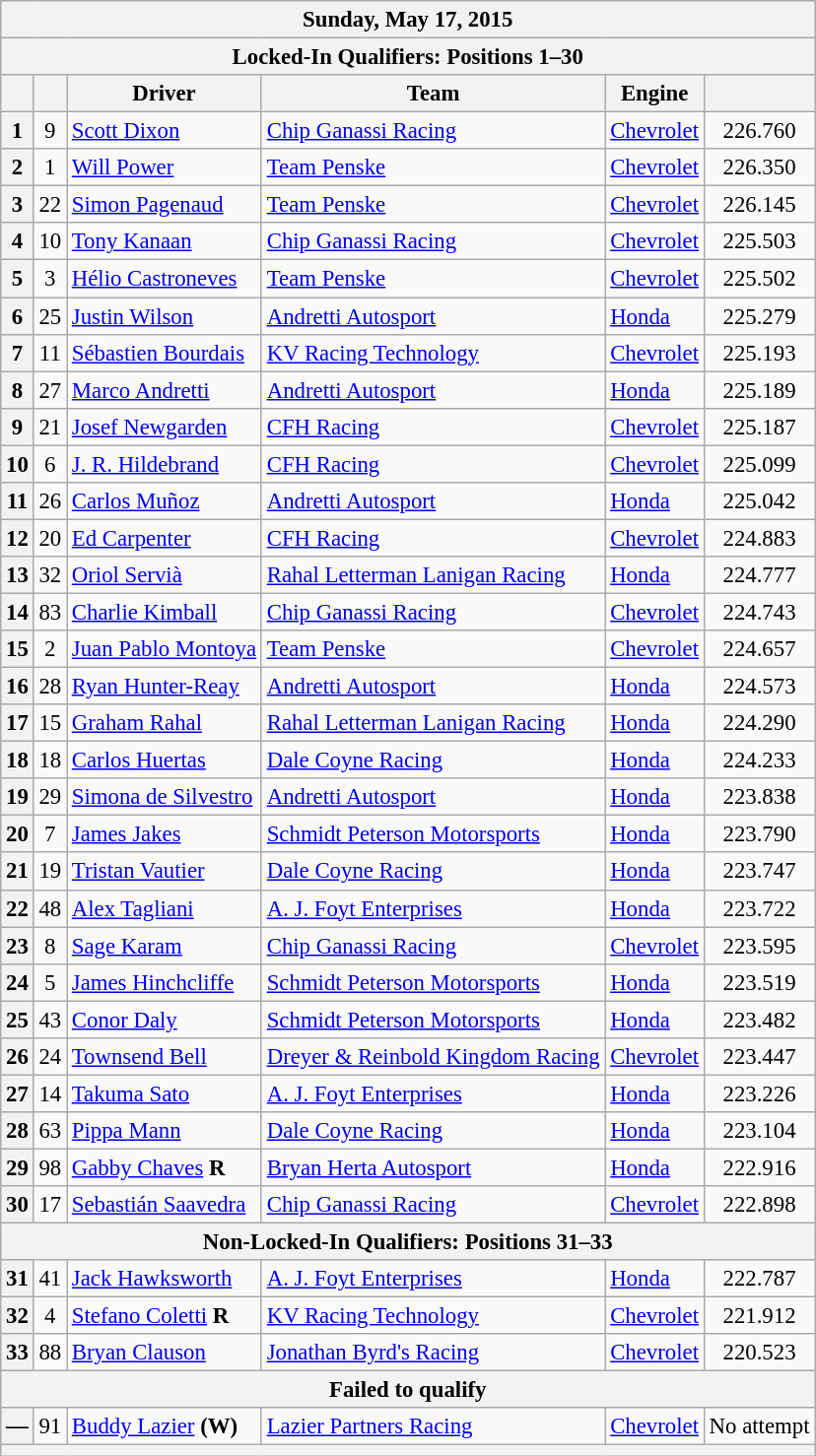<table class="wikitable" style="font-size:95%;">
<tr>
<th colspan=8>Sunday, May 17, 2015</th>
</tr>
<tr>
<th colspan=9>Locked-In Qualifiers: Positions 1–30</th>
</tr>
<tr>
<th></th>
<th></th>
<th>Driver</th>
<th>Team</th>
<th>Engine</th>
<th></th>
</tr>
<tr>
<th>1</th>
<td align=center>9</td>
<td> <a href='#'>Scott Dixon</a></td>
<td><a href='#'>Chip Ganassi Racing</a></td>
<td><a href='#'>Chevrolet</a></td>
<td align=center>226.760</td>
</tr>
<tr>
<th>2</th>
<td align=center>1</td>
<td> <a href='#'>Will Power</a></td>
<td><a href='#'>Team Penske</a></td>
<td><a href='#'>Chevrolet</a></td>
<td align=center>226.350</td>
</tr>
<tr>
<th>3</th>
<td align=center>22</td>
<td> <a href='#'>Simon Pagenaud</a></td>
<td><a href='#'>Team Penske</a></td>
<td><a href='#'>Chevrolet</a></td>
<td align=center>226.145</td>
</tr>
<tr>
<th>4</th>
<td align=center>10</td>
<td> <a href='#'>Tony Kanaan</a></td>
<td><a href='#'>Chip Ganassi Racing</a></td>
<td><a href='#'>Chevrolet</a></td>
<td align=center>225.503</td>
</tr>
<tr>
<th>5</th>
<td align=center>3</td>
<td> <a href='#'>Hélio Castroneves</a></td>
<td><a href='#'>Team Penske</a></td>
<td><a href='#'>Chevrolet</a></td>
<td align=center>225.502</td>
</tr>
<tr>
<th>6</th>
<td align=center>25</td>
<td> <a href='#'>Justin Wilson</a></td>
<td><a href='#'>Andretti Autosport</a></td>
<td><a href='#'>Honda</a></td>
<td align=center>225.279</td>
</tr>
<tr>
<th>7</th>
<td align=center>11</td>
<td> <a href='#'>Sébastien Bourdais</a></td>
<td><a href='#'>KV Racing Technology</a></td>
<td><a href='#'>Chevrolet</a></td>
<td align=center>225.193</td>
</tr>
<tr>
<th>8</th>
<td align=center>27</td>
<td> <a href='#'>Marco Andretti</a></td>
<td><a href='#'>Andretti Autosport</a></td>
<td><a href='#'>Honda</a></td>
<td align=center>225.189</td>
</tr>
<tr>
<th>9</th>
<td align=center>21</td>
<td> <a href='#'>Josef Newgarden</a></td>
<td><a href='#'>CFH Racing</a></td>
<td><a href='#'>Chevrolet</a></td>
<td align=center>225.187</td>
</tr>
<tr>
<th>10</th>
<td align=center>6</td>
<td> <a href='#'>J. R. Hildebrand</a></td>
<td><a href='#'>CFH Racing</a></td>
<td><a href='#'>Chevrolet</a></td>
<td align=center>225.099</td>
</tr>
<tr>
<th>11</th>
<td align=center>26</td>
<td> <a href='#'>Carlos Muñoz</a></td>
<td><a href='#'>Andretti Autosport</a></td>
<td><a href='#'>Honda</a></td>
<td align=center>225.042</td>
</tr>
<tr>
<th>12</th>
<td align=center>20</td>
<td> <a href='#'>Ed Carpenter</a></td>
<td><a href='#'>CFH Racing</a></td>
<td><a href='#'>Chevrolet</a></td>
<td align=center>224.883</td>
</tr>
<tr>
<th>13</th>
<td align=center>32</td>
<td> <a href='#'>Oriol Servià</a></td>
<td><a href='#'>Rahal Letterman Lanigan Racing</a></td>
<td><a href='#'>Honda</a></td>
<td align=center>224.777</td>
</tr>
<tr>
<th>14</th>
<td align=center>83</td>
<td> <a href='#'>Charlie Kimball</a></td>
<td><a href='#'>Chip Ganassi Racing</a></td>
<td><a href='#'>Chevrolet</a></td>
<td align=center>224.743</td>
</tr>
<tr>
<th>15</th>
<td align=center>2</td>
<td> <a href='#'>Juan Pablo Montoya</a></td>
<td><a href='#'>Team Penske</a></td>
<td><a href='#'>Chevrolet</a></td>
<td align=center>224.657</td>
</tr>
<tr>
<th>16</th>
<td align=center>28</td>
<td> <a href='#'>Ryan Hunter-Reay</a></td>
<td><a href='#'>Andretti Autosport</a></td>
<td><a href='#'>Honda</a></td>
<td align=center>224.573</td>
</tr>
<tr>
<th>17</th>
<td align=center>15</td>
<td> <a href='#'>Graham Rahal</a></td>
<td><a href='#'>Rahal Letterman Lanigan Racing</a></td>
<td><a href='#'>Honda</a></td>
<td align=center>224.290</td>
</tr>
<tr>
<th>18</th>
<td align=center>18</td>
<td> <a href='#'>Carlos Huertas</a></td>
<td><a href='#'>Dale Coyne Racing</a></td>
<td><a href='#'>Honda</a></td>
<td align=center>224.233</td>
</tr>
<tr>
<th>19</th>
<td align=center>29</td>
<td> <a href='#'>Simona de Silvestro</a></td>
<td><a href='#'>Andretti Autosport</a></td>
<td><a href='#'>Honda</a></td>
<td align=center>223.838</td>
</tr>
<tr>
<th>20</th>
<td align=center>7</td>
<td> <a href='#'>James Jakes</a></td>
<td><a href='#'>Schmidt Peterson Motorsports</a></td>
<td><a href='#'>Honda</a></td>
<td align=center>223.790</td>
</tr>
<tr>
<th>21</th>
<td align=center>19</td>
<td> <a href='#'>Tristan Vautier</a></td>
<td><a href='#'>Dale Coyne Racing</a></td>
<td><a href='#'>Honda</a></td>
<td align=center>223.747</td>
</tr>
<tr>
<th>22</th>
<td align=center>48</td>
<td> <a href='#'>Alex Tagliani</a></td>
<td><a href='#'>A. J. Foyt Enterprises</a></td>
<td><a href='#'>Honda</a></td>
<td align=center>223.722</td>
</tr>
<tr>
<th>23</th>
<td align=center>8</td>
<td> <a href='#'>Sage Karam</a></td>
<td><a href='#'>Chip Ganassi Racing</a></td>
<td><a href='#'>Chevrolet</a></td>
<td align=center>223.595</td>
</tr>
<tr>
<th>24</th>
<td align=center>5</td>
<td> <a href='#'>James Hinchcliffe</a></td>
<td><a href='#'>Schmidt Peterson Motorsports</a></td>
<td><a href='#'>Honda</a></td>
<td align=center>223.519</td>
</tr>
<tr>
<th>25</th>
<td align=center>43</td>
<td> <a href='#'>Conor Daly</a></td>
<td><a href='#'>Schmidt Peterson Motorsports</a></td>
<td><a href='#'>Honda</a></td>
<td align=center>223.482</td>
</tr>
<tr>
<th>26</th>
<td align=center>24</td>
<td> <a href='#'>Townsend Bell</a></td>
<td><a href='#'>Dreyer & Reinbold Kingdom Racing</a></td>
<td><a href='#'>Chevrolet</a></td>
<td align=center>223.447</td>
</tr>
<tr>
<th>27</th>
<td align=center>14</td>
<td> <a href='#'>Takuma Sato</a></td>
<td><a href='#'>A. J. Foyt Enterprises</a></td>
<td><a href='#'>Honda</a></td>
<td align=center>223.226</td>
</tr>
<tr>
<th>28</th>
<td align=center>63</td>
<td> <a href='#'>Pippa Mann</a></td>
<td><a href='#'>Dale Coyne Racing</a></td>
<td><a href='#'>Honda</a></td>
<td align=center>223.104</td>
</tr>
<tr>
<th>29</th>
<td align=center>98</td>
<td> <a href='#'>Gabby Chaves</a> <strong><span>R</span></strong></td>
<td><a href='#'>Bryan Herta Autosport</a></td>
<td><a href='#'>Honda</a></td>
<td align=center>222.916</td>
</tr>
<tr>
<th>30</th>
<td align=center>17</td>
<td> <a href='#'>Sebastián Saavedra</a></td>
<td><a href='#'>Chip Ganassi Racing</a></td>
<td><a href='#'>Chevrolet</a></td>
<td align=center>222.898</td>
</tr>
<tr>
<th colspan=8>Non-Locked-In Qualifiers: Positions 31–33</th>
</tr>
<tr>
<th>31</th>
<td align=center>41</td>
<td> <a href='#'>Jack Hawksworth</a></td>
<td><a href='#'>A. J. Foyt Enterprises</a></td>
<td><a href='#'>Honda</a></td>
<td align=center>222.787</td>
</tr>
<tr>
<th>32</th>
<td align=center>4</td>
<td> <a href='#'>Stefano Coletti</a> <strong><span>R</span></strong></td>
<td><a href='#'>KV Racing Technology</a></td>
<td><a href='#'>Chevrolet</a></td>
<td align=center>221.912</td>
</tr>
<tr>
<th>33</th>
<td align=center>88</td>
<td> <a href='#'>Bryan Clauson</a></td>
<td><a href='#'>Jonathan Byrd's Racing</a></td>
<td><a href='#'>Chevrolet</a></td>
<td align=center>220.523</td>
</tr>
<tr>
<th colspan=9>Failed to qualify</th>
</tr>
<tr>
<th>—</th>
<td align=center>91</td>
<td> <a href='#'>Buddy Lazier</a> <strong>(W)</strong></td>
<td><a href='#'>Lazier Partners Racing</a></td>
<td><a href='#'>Chevrolet</a></td>
<td align=center>No attempt</td>
</tr>
<tr>
<th colspan=8></th>
</tr>
</table>
